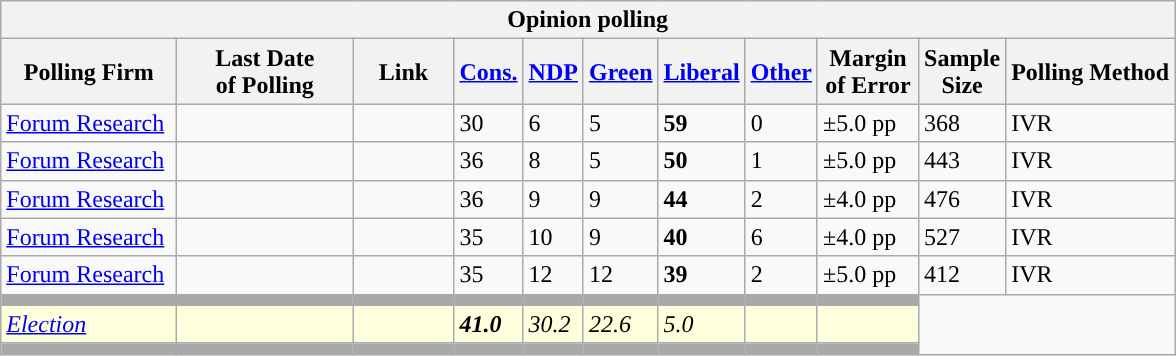<table class="wikitable collapsible sortable collapsed">
<tr style="background:#e9e9e9;">
<th style="width:640px,;" colspan="11">Opinion polling</th>
</tr>
<tr style="background:#e9e9e9;">
<th style="width:110px">Polling Firm</th>
<th style="width:110px">Last Date<br>of Polling</th>
<th style="width:60px" class="unsortable">Link</th>
<th style="background-color:"><a href='#'>Cons.</a></th>
<th style="background-color:"><a href='#'>NDP</a></th>
<th style="background-color:"><a href='#'>Green</a></th>
<th style="background-color:"><a href='#'>Liberal</a></th>
<th style="background-color:"><a href='#'>Other</a></th>
<th style="width:60px;" class=unsortable>Margin<br>of Error</th>
<th style="width:50px;" class=unsortable>Sample<br>Size</th>
<th class=unsortable>Polling Method</th>
</tr>
<tr>
<td><a href='#'>Forum Research</a></td>
<td></td>
<td></td>
<td>30</td>
<td>6</td>
<td>5</td>
<td><strong>59</strong></td>
<td>0</td>
<td>±5.0 pp</td>
<td>368</td>
<td>IVR</td>
</tr>
<tr>
<td><a href='#'>Forum Research</a></td>
<td></td>
<td></td>
<td>36</td>
<td>8</td>
<td>5</td>
<td><strong>50</strong></td>
<td>1</td>
<td>±5.0 pp</td>
<td>443</td>
<td>IVR</td>
</tr>
<tr>
<td><a href='#'>Forum Research</a></td>
<td></td>
<td></td>
<td>36</td>
<td>9</td>
<td>9</td>
<td><strong>44</strong></td>
<td>2</td>
<td>±4.0 pp</td>
<td>476</td>
<td>IVR</td>
</tr>
<tr>
<td><a href='#'>Forum Research</a></td>
<td></td>
<td></td>
<td>35</td>
<td>10</td>
<td>9</td>
<td><strong>40</strong></td>
<td>6</td>
<td>±4.0 pp</td>
<td>527</td>
<td>IVR</td>
</tr>
<tr>
<td><a href='#'>Forum Research</a></td>
<td></td>
<td></td>
<td>35</td>
<td>12</td>
<td>12</td>
<td><strong>39</strong></td>
<td>2</td>
<td>±5.0 pp</td>
<td>412</td>
<td>IVR</td>
</tr>
<tr style="background:Darkgrey;">
<td></td>
<td></td>
<td></td>
<td></td>
<td></td>
<td></td>
<td></td>
<td></td>
<td></td>
</tr>
<tr>
<td style="background:#ffd;"><em><a href='#'>Election</a></em></td>
<td style="background:#ffd;"></td>
<td style="background:#ffd;"></td>
<td style="background:#ffd;"><strong><em>41.0</em></strong></td>
<td style="background:#ffd;"><em>30.2</em></td>
<td style="background:#ffd;"><em>22.6</em></td>
<td style="background:#ffd;"><em>5.0</em></td>
<td style="background:#ffd;"></td>
<td style="background:#ffd;"></td>
</tr>
<tr style="background:Darkgrey;">
<td></td>
<td></td>
<td></td>
<td></td>
<td></td>
<td></td>
<td></td>
<td></td>
<td></td>
</tr>
</table>
